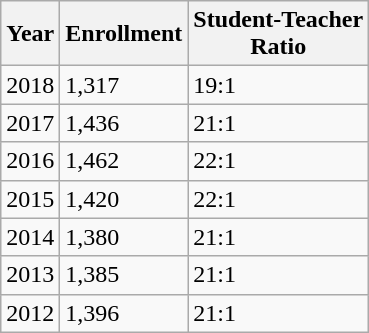<table class="wikitable sortable mw-collapsible">
<tr>
<th scope="col">Year</th>
<th scope="col">Enrollment</th>
<th scope="col">Student-Teacher <br> Ratio</th>
</tr>
<tr>
<td>2018</td>
<td>1,317</td>
<td>19:1</td>
</tr>
<tr>
<td>2017</td>
<td>1,436</td>
<td>21:1</td>
</tr>
<tr>
<td>2016</td>
<td>1,462</td>
<td>22:1</td>
</tr>
<tr>
<td>2015</td>
<td>1,420</td>
<td>22:1</td>
</tr>
<tr>
<td>2014</td>
<td>1,380</td>
<td>21:1</td>
</tr>
<tr>
<td>2013</td>
<td>1,385</td>
<td>21:1</td>
</tr>
<tr>
<td>2012</td>
<td>1,396</td>
<td>21:1</td>
</tr>
</table>
